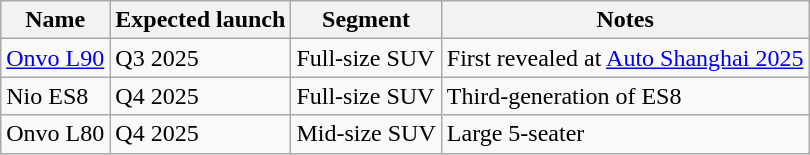<table class="wikitable">
<tr>
<th>Name</th>
<th>Expected launch</th>
<th>Segment</th>
<th>Notes</th>
</tr>
<tr>
<td><a href='#'>Onvo L90</a></td>
<td>Q3 2025</td>
<td>Full-size SUV</td>
<td>First revealed at <a href='#'>Auto Shanghai 2025</a></td>
</tr>
<tr>
<td>Nio ES8</td>
<td>Q4 2025</td>
<td>Full-size SUV</td>
<td>Third-generation of ES8</td>
</tr>
<tr>
<td>Onvo L80</td>
<td>Q4 2025</td>
<td>Mid-size SUV</td>
<td>Large 5-seater</td>
</tr>
</table>
